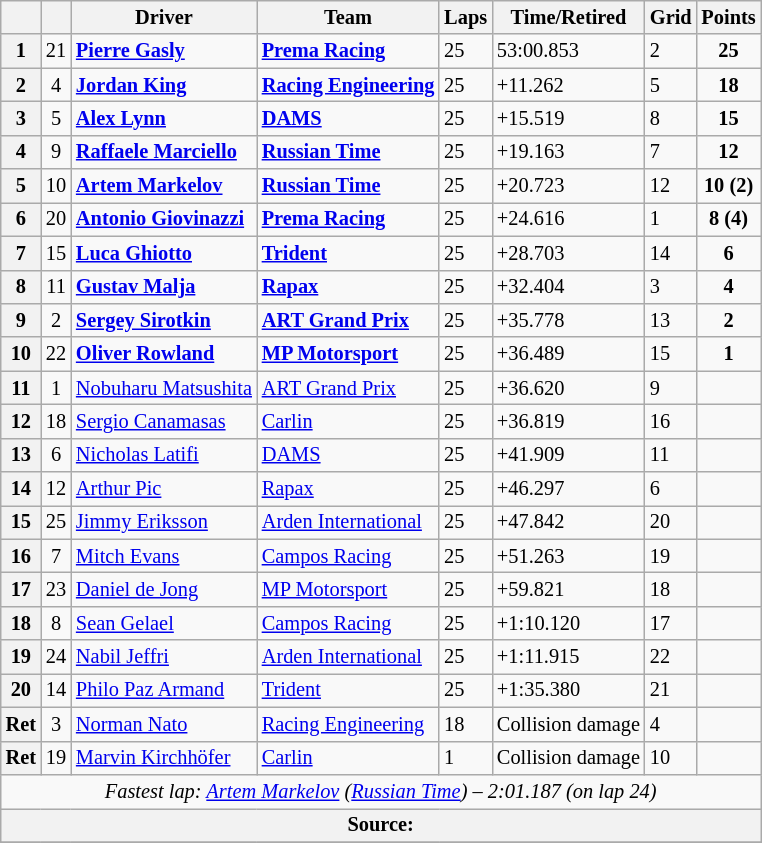<table class="wikitable" style="font-size:85%">
<tr>
<th></th>
<th></th>
<th>Driver</th>
<th>Team</th>
<th>Laps</th>
<th>Time/Retired</th>
<th>Grid</th>
<th>Points</th>
</tr>
<tr>
<th>1</th>
<td align="center">21</td>
<td> <strong><a href='#'>Pierre Gasly</a></strong></td>
<td><strong><a href='#'>Prema Racing</a></strong></td>
<td>25</td>
<td>53:00.853</td>
<td>2</td>
<td align="center"><strong>25</strong></td>
</tr>
<tr>
<th>2</th>
<td align="center">4</td>
<td> <strong><a href='#'>Jordan King</a></strong></td>
<td><strong><a href='#'>Racing Engineering</a></strong></td>
<td>25</td>
<td>+11.262</td>
<td>5</td>
<td align="center"><strong>18</strong></td>
</tr>
<tr>
<th>3</th>
<td align="center">5</td>
<td> <strong><a href='#'>Alex Lynn</a></strong></td>
<td><strong><a href='#'>DAMS</a></strong></td>
<td>25</td>
<td>+15.519</td>
<td>8</td>
<td align="center"><strong>15</strong></td>
</tr>
<tr>
<th>4</th>
<td align="center">9</td>
<td> <strong><a href='#'>Raffaele Marciello</a></strong></td>
<td><strong><a href='#'>Russian Time</a></strong></td>
<td>25</td>
<td>+19.163</td>
<td>7</td>
<td align="center"><strong>12</strong></td>
</tr>
<tr>
<th>5</th>
<td align="center">10</td>
<td> <strong><a href='#'>Artem Markelov</a></strong></td>
<td><strong><a href='#'>Russian Time</a></strong></td>
<td>25</td>
<td>+20.723</td>
<td>12</td>
<td align="center"><strong>10 (2)</strong></td>
</tr>
<tr>
<th>6</th>
<td align="center">20</td>
<td> <strong><a href='#'>Antonio Giovinazzi</a></strong></td>
<td><strong><a href='#'>Prema Racing</a></strong></td>
<td>25</td>
<td>+24.616</td>
<td>1</td>
<td align="center"><strong>8 (4)</strong></td>
</tr>
<tr>
<th>7</th>
<td align="center">15</td>
<td> <strong><a href='#'>Luca Ghiotto</a></strong></td>
<td><strong><a href='#'>Trident</a></strong></td>
<td>25</td>
<td>+28.703</td>
<td>14</td>
<td align="center"><strong>6</strong></td>
</tr>
<tr>
<th>8</th>
<td align="center">11</td>
<td> <strong><a href='#'>Gustav Malja</a></strong></td>
<td><strong><a href='#'>Rapax</a></strong></td>
<td>25</td>
<td>+32.404</td>
<td>3</td>
<td align="center"><strong>4</strong></td>
</tr>
<tr>
<th>9</th>
<td align="center">2</td>
<td> <strong><a href='#'>Sergey Sirotkin</a></strong></td>
<td><strong><a href='#'>ART Grand Prix</a></strong></td>
<td>25</td>
<td>+35.778</td>
<td>13</td>
<td align="center"><strong>2</strong></td>
</tr>
<tr>
<th>10</th>
<td align="center">22</td>
<td> <strong><a href='#'>Oliver Rowland</a></strong></td>
<td><strong><a href='#'>MP Motorsport</a></strong></td>
<td>25</td>
<td>+36.489</td>
<td>15</td>
<td align="center"><strong>1</strong></td>
</tr>
<tr>
<th>11</th>
<td align="center">1</td>
<td> <a href='#'>Nobuharu Matsushita</a></td>
<td><a href='#'>ART Grand Prix</a></td>
<td>25</td>
<td>+36.620</td>
<td>9</td>
<td></td>
</tr>
<tr>
<th>12</th>
<td align="center">18</td>
<td> <a href='#'>Sergio Canamasas</a></td>
<td><a href='#'>Carlin</a></td>
<td>25</td>
<td>+36.819</td>
<td>16</td>
<td></td>
</tr>
<tr>
<th>13</th>
<td align="center">6</td>
<td> <a href='#'>Nicholas Latifi</a></td>
<td><a href='#'>DAMS</a></td>
<td>25</td>
<td>+41.909</td>
<td>11</td>
<td></td>
</tr>
<tr>
<th>14</th>
<td align="center">12</td>
<td> <a href='#'>Arthur Pic</a></td>
<td><a href='#'>Rapax</a></td>
<td>25</td>
<td>+46.297</td>
<td>6</td>
<td></td>
</tr>
<tr>
<th>15</th>
<td align="center">25</td>
<td> <a href='#'>Jimmy Eriksson</a></td>
<td><a href='#'>Arden International</a></td>
<td>25</td>
<td>+47.842</td>
<td>20</td>
<td></td>
</tr>
<tr>
<th>16</th>
<td align="center">7</td>
<td> <a href='#'>Mitch Evans</a></td>
<td><a href='#'>Campos Racing</a></td>
<td>25</td>
<td>+51.263</td>
<td>19</td>
<td></td>
</tr>
<tr>
<th>17</th>
<td align="center">23</td>
<td> <a href='#'>Daniel de Jong</a></td>
<td><a href='#'>MP Motorsport</a></td>
<td>25</td>
<td>+59.821</td>
<td>18</td>
<td></td>
</tr>
<tr>
<th>18</th>
<td align="center">8</td>
<td> <a href='#'>Sean Gelael</a></td>
<td><a href='#'>Campos Racing</a></td>
<td>25</td>
<td>+1:10.120</td>
<td>17</td>
<td></td>
</tr>
<tr>
<th>19</th>
<td align="center">24</td>
<td> <a href='#'>Nabil Jeffri</a></td>
<td><a href='#'>Arden International</a></td>
<td>25</td>
<td>+1:11.915</td>
<td>22</td>
<td></td>
</tr>
<tr>
<th>20</th>
<td align="center">14</td>
<td> <a href='#'>Philo Paz Armand</a></td>
<td><a href='#'>Trident</a></td>
<td>25</td>
<td>+1:35.380</td>
<td>21</td>
<td></td>
</tr>
<tr>
<th>Ret</th>
<td align="center">3</td>
<td> <a href='#'>Norman Nato</a></td>
<td><a href='#'>Racing Engineering</a></td>
<td>18</td>
<td>Collision damage</td>
<td>4</td>
<td></td>
</tr>
<tr>
<th>Ret</th>
<td align="center">19</td>
<td> <a href='#'>Marvin Kirchhöfer</a></td>
<td><a href='#'>Carlin</a></td>
<td>1</td>
<td>Collision damage</td>
<td>10</td>
<td></td>
</tr>
<tr>
<td colspan="8" align="center"><em>Fastest lap:  <a href='#'>Artem Markelov</a> (<a href='#'>Russian Time</a>) – 2:01.187 (on lap 24)</em></td>
</tr>
<tr>
<th colspan="8">Source:</th>
</tr>
<tr>
</tr>
</table>
